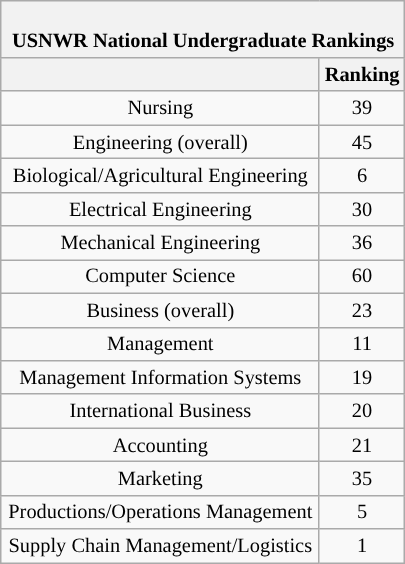<table class="wikitable sortable collapsible collapsed" style="float:right; clear:right; text-align:center; font-size:85%; width:270px;">
<tr>
<th colspan="2"><br>USNWR National Undergraduate Rankings</th>
</tr>
<tr>
<th></th>
<th>Ranking</th>
</tr>
<tr>
<td>Nursing</td>
<td>39</td>
</tr>
<tr>
<td>Engineering (overall)</td>
<td>45</td>
</tr>
<tr>
<td>Biological/Agricultural Engineering</td>
<td>6</td>
</tr>
<tr>
<td>Electrical Engineering</td>
<td>30</td>
</tr>
<tr>
<td>Mechanical Engineering</td>
<td>36</td>
</tr>
<tr>
<td>Computer Science</td>
<td>60</td>
</tr>
<tr>
<td>Business (overall)</td>
<td>23</td>
</tr>
<tr>
<td>Management</td>
<td>11</td>
</tr>
<tr>
<td>Management Information Systems</td>
<td>19</td>
</tr>
<tr>
<td>International Business</td>
<td>20</td>
</tr>
<tr>
<td>Accounting</td>
<td>21</td>
</tr>
<tr>
<td>Marketing</td>
<td>35</td>
</tr>
<tr>
<td>Productions/Operations Management</td>
<td>5</td>
</tr>
<tr>
<td>Supply Chain Management/Logistics</td>
<td>1</td>
</tr>
</table>
